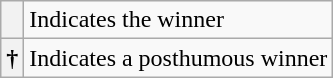<table class="wikitable">
<tr>
<th scope="row" style="text-align:center;"></th>
<td>Indicates the winner</td>
</tr>
<tr>
<th scope="row" style="text-align:center">†</th>
<td>Indicates a posthumous winner</td>
</tr>
</table>
